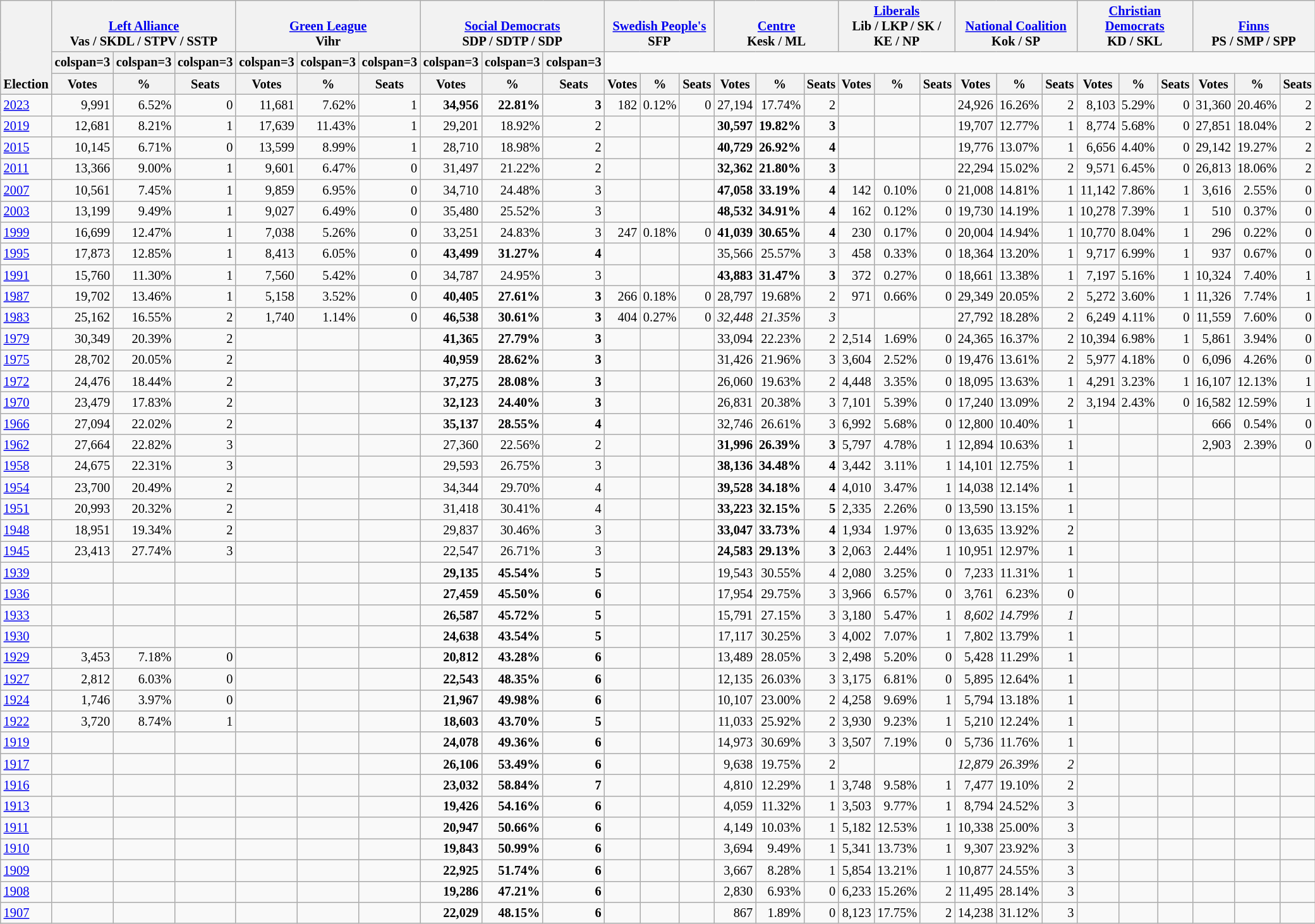<table class="wikitable" border="1" style="font-size:85%; text-align:right;">
<tr>
<th style="text-align:left;" valign=bottom rowspan=3>Election</th>
<th valign=bottom colspan=3><a href='#'>Left Alliance</a><br>Vas / SKDL / STPV / SSTP</th>
<th valign=bottom colspan=3><a href='#'>Green League</a><br>Vihr</th>
<th valign=bottom colspan=3><a href='#'>Social Democrats</a><br>SDP / SDTP / SDP</th>
<th valign=bottom colspan=3><a href='#'>Swedish People's</a><br>SFP</th>
<th valign=bottom colspan=3><a href='#'>Centre</a><br>Kesk / ML</th>
<th valign=bottom colspan=3><a href='#'>Liberals</a><br>Lib / LKP / SK / KE / NP</th>
<th valign=bottom colspan=3><a href='#'>National Coalition</a><br>Kok / SP</th>
<th valign=bottom colspan=3><a href='#'>Christian Democrats</a><br>KD / SKL</th>
<th valign=bottom colspan=3><a href='#'>Finns</a><br>PS / SMP / SPP</th>
</tr>
<tr>
<th>colspan=3 </th>
<th>colspan=3 </th>
<th>colspan=3 </th>
<th>colspan=3 </th>
<th>colspan=3 </th>
<th>colspan=3 </th>
<th>colspan=3 </th>
<th>colspan=3 </th>
<th>colspan=3 </th>
</tr>
<tr>
<th>Votes</th>
<th>%</th>
<th>Seats</th>
<th>Votes</th>
<th>%</th>
<th>Seats</th>
<th>Votes</th>
<th>%</th>
<th>Seats</th>
<th>Votes</th>
<th>%</th>
<th>Seats</th>
<th>Votes</th>
<th>%</th>
<th>Seats</th>
<th>Votes</th>
<th>%</th>
<th>Seats</th>
<th>Votes</th>
<th>%</th>
<th>Seats</th>
<th>Votes</th>
<th>%</th>
<th>Seats</th>
<th>Votes</th>
<th>%</th>
<th>Seats</th>
</tr>
<tr>
<td align=left><a href='#'>2023</a></td>
<td>9,991</td>
<td>6.52%</td>
<td>0</td>
<td>11,681</td>
<td>7.62%</td>
<td>1</td>
<td><strong>34,956</strong></td>
<td><strong>22.81%</strong></td>
<td><strong>3</strong></td>
<td>182</td>
<td>0.12%</td>
<td>0</td>
<td>27,194</td>
<td>17.74%</td>
<td>2</td>
<td></td>
<td></td>
<td></td>
<td>24,926</td>
<td>16.26%</td>
<td>2</td>
<td>8,103</td>
<td>5.29%</td>
<td>0</td>
<td>31,360</td>
<td>20.46%</td>
<td>2</td>
</tr>
<tr>
<td align=left><a href='#'>2019</a></td>
<td>12,681</td>
<td>8.21%</td>
<td>1</td>
<td>17,639</td>
<td>11.43%</td>
<td>1</td>
<td>29,201</td>
<td>18.92%</td>
<td>2</td>
<td></td>
<td></td>
<td></td>
<td><strong>30,597</strong></td>
<td><strong>19.82%</strong></td>
<td><strong>3</strong></td>
<td></td>
<td></td>
<td></td>
<td>19,707</td>
<td>12.77%</td>
<td>1</td>
<td>8,774</td>
<td>5.68%</td>
<td>0</td>
<td>27,851</td>
<td>18.04%</td>
<td>2</td>
</tr>
<tr>
<td align=left><a href='#'>2015</a></td>
<td>10,145</td>
<td>6.71%</td>
<td>0</td>
<td>13,599</td>
<td>8.99%</td>
<td>1</td>
<td>28,710</td>
<td>18.98%</td>
<td>2</td>
<td></td>
<td></td>
<td></td>
<td><strong>40,729</strong></td>
<td><strong>26.92%</strong></td>
<td><strong>4</strong></td>
<td></td>
<td></td>
<td></td>
<td>19,776</td>
<td>13.07%</td>
<td>1</td>
<td>6,656</td>
<td>4.40%</td>
<td>0</td>
<td>29,142</td>
<td>19.27%</td>
<td>2</td>
</tr>
<tr>
<td align=left><a href='#'>2011</a></td>
<td>13,366</td>
<td>9.00%</td>
<td>1</td>
<td>9,601</td>
<td>6.47%</td>
<td>0</td>
<td>31,497</td>
<td>21.22%</td>
<td>2</td>
<td></td>
<td></td>
<td></td>
<td><strong>32,362</strong></td>
<td><strong>21.80%</strong></td>
<td><strong>3</strong></td>
<td></td>
<td></td>
<td></td>
<td>22,294</td>
<td>15.02%</td>
<td>2</td>
<td>9,571</td>
<td>6.45%</td>
<td>0</td>
<td>26,813</td>
<td>18.06%</td>
<td>2</td>
</tr>
<tr>
<td align=left><a href='#'>2007</a></td>
<td>10,561</td>
<td>7.45%</td>
<td>1</td>
<td>9,859</td>
<td>6.95%</td>
<td>0</td>
<td>34,710</td>
<td>24.48%</td>
<td>3</td>
<td></td>
<td></td>
<td></td>
<td><strong>47,058</strong></td>
<td><strong>33.19%</strong></td>
<td><strong>4</strong></td>
<td>142</td>
<td>0.10%</td>
<td>0</td>
<td>21,008</td>
<td>14.81%</td>
<td>1</td>
<td>11,142</td>
<td>7.86%</td>
<td>1</td>
<td>3,616</td>
<td>2.55%</td>
<td>0</td>
</tr>
<tr>
<td align=left><a href='#'>2003</a></td>
<td>13,199</td>
<td>9.49%</td>
<td>1</td>
<td>9,027</td>
<td>6.49%</td>
<td>0</td>
<td>35,480</td>
<td>25.52%</td>
<td>3</td>
<td></td>
<td></td>
<td></td>
<td><strong>48,532</strong></td>
<td><strong>34.91%</strong></td>
<td><strong>4</strong></td>
<td>162</td>
<td>0.12%</td>
<td>0</td>
<td>19,730</td>
<td>14.19%</td>
<td>1</td>
<td>10,278</td>
<td>7.39%</td>
<td>1</td>
<td>510</td>
<td>0.37%</td>
<td>0</td>
</tr>
<tr>
<td align=left><a href='#'>1999</a></td>
<td>16,699</td>
<td>12.47%</td>
<td>1</td>
<td>7,038</td>
<td>5.26%</td>
<td>0</td>
<td>33,251</td>
<td>24.83%</td>
<td>3</td>
<td>247</td>
<td>0.18%</td>
<td>0</td>
<td><strong>41,039</strong></td>
<td><strong>30.65%</strong></td>
<td><strong>4</strong></td>
<td>230</td>
<td>0.17%</td>
<td>0</td>
<td>20,004</td>
<td>14.94%</td>
<td>1</td>
<td>10,770</td>
<td>8.04%</td>
<td>1</td>
<td>296</td>
<td>0.22%</td>
<td>0</td>
</tr>
<tr>
<td align=left><a href='#'>1995</a></td>
<td>17,873</td>
<td>12.85%</td>
<td>1</td>
<td>8,413</td>
<td>6.05%</td>
<td>0</td>
<td><strong>43,499</strong></td>
<td><strong>31.27%</strong></td>
<td><strong>4</strong></td>
<td></td>
<td></td>
<td></td>
<td>35,566</td>
<td>25.57%</td>
<td>3</td>
<td>458</td>
<td>0.33%</td>
<td>0</td>
<td>18,364</td>
<td>13.20%</td>
<td>1</td>
<td>9,717</td>
<td>6.99%</td>
<td>1</td>
<td>937</td>
<td>0.67%</td>
<td>0</td>
</tr>
<tr>
<td align=left><a href='#'>1991</a></td>
<td>15,760</td>
<td>11.30%</td>
<td>1</td>
<td>7,560</td>
<td>5.42%</td>
<td>0</td>
<td>34,787</td>
<td>24.95%</td>
<td>3</td>
<td></td>
<td></td>
<td></td>
<td><strong>43,883</strong></td>
<td><strong>31.47%</strong></td>
<td><strong>3</strong></td>
<td>372</td>
<td>0.27%</td>
<td>0</td>
<td>18,661</td>
<td>13.38%</td>
<td>1</td>
<td>7,197</td>
<td>5.16%</td>
<td>1</td>
<td>10,324</td>
<td>7.40%</td>
<td>1</td>
</tr>
<tr>
<td align=left><a href='#'>1987</a></td>
<td>19,702</td>
<td>13.46%</td>
<td>1</td>
<td>5,158</td>
<td>3.52%</td>
<td>0</td>
<td><strong>40,405</strong></td>
<td><strong>27.61%</strong></td>
<td><strong>3</strong></td>
<td>266</td>
<td>0.18%</td>
<td>0</td>
<td>28,797</td>
<td>19.68%</td>
<td>2</td>
<td>971</td>
<td>0.66%</td>
<td>0</td>
<td>29,349</td>
<td>20.05%</td>
<td>2</td>
<td>5,272</td>
<td>3.60%</td>
<td>1</td>
<td>11,326</td>
<td>7.74%</td>
<td>1</td>
</tr>
<tr>
<td align=left><a href='#'>1983</a></td>
<td>25,162</td>
<td>16.55%</td>
<td>2</td>
<td>1,740</td>
<td>1.14%</td>
<td>0</td>
<td><strong>46,538</strong></td>
<td><strong>30.61%</strong></td>
<td><strong>3</strong></td>
<td>404</td>
<td>0.27%</td>
<td>0</td>
<td><em>32,448</em></td>
<td><em>21.35%</em></td>
<td><em>3</em></td>
<td></td>
<td></td>
<td></td>
<td>27,792</td>
<td>18.28%</td>
<td>2</td>
<td>6,249</td>
<td>4.11%</td>
<td>0</td>
<td>11,559</td>
<td>7.60%</td>
<td>0</td>
</tr>
<tr>
<td align=left><a href='#'>1979</a></td>
<td>30,349</td>
<td>20.39%</td>
<td>2</td>
<td></td>
<td></td>
<td></td>
<td><strong>41,365</strong></td>
<td><strong>27.79%</strong></td>
<td><strong>3</strong></td>
<td></td>
<td></td>
<td></td>
<td>33,094</td>
<td>22.23%</td>
<td>2</td>
<td>2,514</td>
<td>1.69%</td>
<td>0</td>
<td>24,365</td>
<td>16.37%</td>
<td>2</td>
<td>10,394</td>
<td>6.98%</td>
<td>1</td>
<td>5,861</td>
<td>3.94%</td>
<td>0</td>
</tr>
<tr>
<td align=left><a href='#'>1975</a></td>
<td>28,702</td>
<td>20.05%</td>
<td>2</td>
<td></td>
<td></td>
<td></td>
<td><strong>40,959</strong></td>
<td><strong>28.62%</strong></td>
<td><strong>3</strong></td>
<td></td>
<td></td>
<td></td>
<td>31,426</td>
<td>21.96%</td>
<td>3</td>
<td>3,604</td>
<td>2.52%</td>
<td>0</td>
<td>19,476</td>
<td>13.61%</td>
<td>2</td>
<td>5,977</td>
<td>4.18%</td>
<td>0</td>
<td>6,096</td>
<td>4.26%</td>
<td>0</td>
</tr>
<tr>
<td align=left><a href='#'>1972</a></td>
<td>24,476</td>
<td>18.44%</td>
<td>2</td>
<td></td>
<td></td>
<td></td>
<td><strong>37,275</strong></td>
<td><strong>28.08%</strong></td>
<td><strong>3</strong></td>
<td></td>
<td></td>
<td></td>
<td>26,060</td>
<td>19.63%</td>
<td>2</td>
<td>4,448</td>
<td>3.35%</td>
<td>0</td>
<td>18,095</td>
<td>13.63%</td>
<td>1</td>
<td>4,291</td>
<td>3.23%</td>
<td>1</td>
<td>16,107</td>
<td>12.13%</td>
<td>1</td>
</tr>
<tr>
<td align=left><a href='#'>1970</a></td>
<td>23,479</td>
<td>17.83%</td>
<td>2</td>
<td></td>
<td></td>
<td></td>
<td><strong>32,123</strong></td>
<td><strong>24.40%</strong></td>
<td><strong>3</strong></td>
<td></td>
<td></td>
<td></td>
<td>26,831</td>
<td>20.38%</td>
<td>3</td>
<td>7,101</td>
<td>5.39%</td>
<td>0</td>
<td>17,240</td>
<td>13.09%</td>
<td>2</td>
<td>3,194</td>
<td>2.43%</td>
<td>0</td>
<td>16,582</td>
<td>12.59%</td>
<td>1</td>
</tr>
<tr>
<td align=left><a href='#'>1966</a></td>
<td>27,094</td>
<td>22.02%</td>
<td>2</td>
<td></td>
<td></td>
<td></td>
<td><strong>35,137</strong></td>
<td><strong>28.55%</strong></td>
<td><strong>4</strong></td>
<td></td>
<td></td>
<td></td>
<td>32,746</td>
<td>26.61%</td>
<td>3</td>
<td>6,992</td>
<td>5.68%</td>
<td>0</td>
<td>12,800</td>
<td>10.40%</td>
<td>1</td>
<td></td>
<td></td>
<td></td>
<td>666</td>
<td>0.54%</td>
<td>0</td>
</tr>
<tr>
<td align=left><a href='#'>1962</a></td>
<td>27,664</td>
<td>22.82%</td>
<td>3</td>
<td></td>
<td></td>
<td></td>
<td>27,360</td>
<td>22.56%</td>
<td>2</td>
<td></td>
<td></td>
<td></td>
<td><strong>31,996</strong></td>
<td><strong>26.39%</strong></td>
<td><strong>3</strong></td>
<td>5,797</td>
<td>4.78%</td>
<td>1</td>
<td>12,894</td>
<td>10.63%</td>
<td>1</td>
<td></td>
<td></td>
<td></td>
<td>2,903</td>
<td>2.39%</td>
<td>0</td>
</tr>
<tr>
<td align=left><a href='#'>1958</a></td>
<td>24,675</td>
<td>22.31%</td>
<td>3</td>
<td></td>
<td></td>
<td></td>
<td>29,593</td>
<td>26.75%</td>
<td>3</td>
<td></td>
<td></td>
<td></td>
<td><strong>38,136</strong></td>
<td><strong>34.48%</strong></td>
<td><strong>4</strong></td>
<td>3,442</td>
<td>3.11%</td>
<td>1</td>
<td>14,101</td>
<td>12.75%</td>
<td>1</td>
<td></td>
<td></td>
<td></td>
<td></td>
<td></td>
<td></td>
</tr>
<tr>
<td align=left><a href='#'>1954</a></td>
<td>23,700</td>
<td>20.49%</td>
<td>2</td>
<td></td>
<td></td>
<td></td>
<td>34,344</td>
<td>29.70%</td>
<td>4</td>
<td></td>
<td></td>
<td></td>
<td><strong>39,528</strong></td>
<td><strong>34.18%</strong></td>
<td><strong>4</strong></td>
<td>4,010</td>
<td>3.47%</td>
<td>1</td>
<td>14,038</td>
<td>12.14%</td>
<td>1</td>
<td></td>
<td></td>
<td></td>
<td></td>
<td></td>
<td></td>
</tr>
<tr>
<td align=left><a href='#'>1951</a></td>
<td>20,993</td>
<td>20.32%</td>
<td>2</td>
<td></td>
<td></td>
<td></td>
<td>31,418</td>
<td>30.41%</td>
<td>4</td>
<td></td>
<td></td>
<td></td>
<td><strong>33,223</strong></td>
<td><strong>32.15%</strong></td>
<td><strong>5</strong></td>
<td>2,335</td>
<td>2.26%</td>
<td>0</td>
<td>13,590</td>
<td>13.15%</td>
<td>1</td>
<td></td>
<td></td>
<td></td>
<td></td>
<td></td>
<td></td>
</tr>
<tr>
<td align=left><a href='#'>1948</a></td>
<td>18,951</td>
<td>19.34%</td>
<td>2</td>
<td></td>
<td></td>
<td></td>
<td>29,837</td>
<td>30.46%</td>
<td>3</td>
<td></td>
<td></td>
<td></td>
<td><strong>33,047</strong></td>
<td><strong>33.73%</strong></td>
<td><strong>4</strong></td>
<td>1,934</td>
<td>1.97%</td>
<td>0</td>
<td>13,635</td>
<td>13.92%</td>
<td>2</td>
<td></td>
<td></td>
<td></td>
<td></td>
<td></td>
<td></td>
</tr>
<tr>
<td align=left><a href='#'>1945</a></td>
<td>23,413</td>
<td>27.74%</td>
<td>3</td>
<td></td>
<td></td>
<td></td>
<td>22,547</td>
<td>26.71%</td>
<td>3</td>
<td></td>
<td></td>
<td></td>
<td><strong>24,583</strong></td>
<td><strong>29.13%</strong></td>
<td><strong>3</strong></td>
<td>2,063</td>
<td>2.44%</td>
<td>1</td>
<td>10,951</td>
<td>12.97%</td>
<td>1</td>
<td></td>
<td></td>
<td></td>
<td></td>
<td></td>
<td></td>
</tr>
<tr>
<td align=left><a href='#'>1939</a></td>
<td></td>
<td></td>
<td></td>
<td></td>
<td></td>
<td></td>
<td><strong>29,135</strong></td>
<td><strong>45.54%</strong></td>
<td><strong>5</strong></td>
<td></td>
<td></td>
<td></td>
<td>19,543</td>
<td>30.55%</td>
<td>4</td>
<td>2,080</td>
<td>3.25%</td>
<td>0</td>
<td>7,233</td>
<td>11.31%</td>
<td>1</td>
<td></td>
<td></td>
<td></td>
<td></td>
<td></td>
<td></td>
</tr>
<tr>
<td align=left><a href='#'>1936</a></td>
<td></td>
<td></td>
<td></td>
<td></td>
<td></td>
<td></td>
<td><strong>27,459</strong></td>
<td><strong>45.50%</strong></td>
<td><strong>6</strong></td>
<td></td>
<td></td>
<td></td>
<td>17,954</td>
<td>29.75%</td>
<td>3</td>
<td>3,966</td>
<td>6.57%</td>
<td>0</td>
<td>3,761</td>
<td>6.23%</td>
<td>0</td>
<td></td>
<td></td>
<td></td>
<td></td>
<td></td>
<td></td>
</tr>
<tr>
<td align=left><a href='#'>1933</a></td>
<td></td>
<td></td>
<td></td>
<td></td>
<td></td>
<td></td>
<td><strong>26,587</strong></td>
<td><strong>45.72%</strong></td>
<td><strong>5</strong></td>
<td></td>
<td></td>
<td></td>
<td>15,791</td>
<td>27.15%</td>
<td>3</td>
<td>3,180</td>
<td>5.47%</td>
<td>1</td>
<td><em>8,602</em></td>
<td><em>14.79%</em></td>
<td><em>1</em></td>
<td></td>
<td></td>
<td></td>
<td></td>
<td></td>
<td></td>
</tr>
<tr>
<td align=left><a href='#'>1930</a></td>
<td></td>
<td></td>
<td></td>
<td></td>
<td></td>
<td></td>
<td><strong>24,638</strong></td>
<td><strong>43.54%</strong></td>
<td><strong>5</strong></td>
<td></td>
<td></td>
<td></td>
<td>17,117</td>
<td>30.25%</td>
<td>3</td>
<td>4,002</td>
<td>7.07%</td>
<td>1</td>
<td>7,802</td>
<td>13.79%</td>
<td>1</td>
<td></td>
<td></td>
<td></td>
<td></td>
<td></td>
<td></td>
</tr>
<tr>
<td align=left><a href='#'>1929</a></td>
<td>3,453</td>
<td>7.18%</td>
<td>0</td>
<td></td>
<td></td>
<td></td>
<td><strong>20,812</strong></td>
<td><strong>43.28%</strong></td>
<td><strong>6</strong></td>
<td></td>
<td></td>
<td></td>
<td>13,489</td>
<td>28.05%</td>
<td>3</td>
<td>2,498</td>
<td>5.20%</td>
<td>0</td>
<td>5,428</td>
<td>11.29%</td>
<td>1</td>
<td></td>
<td></td>
<td></td>
<td></td>
<td></td>
<td></td>
</tr>
<tr>
<td align=left><a href='#'>1927</a></td>
<td>2,812</td>
<td>6.03%</td>
<td>0</td>
<td></td>
<td></td>
<td></td>
<td><strong>22,543</strong></td>
<td><strong>48.35%</strong></td>
<td><strong>6</strong></td>
<td></td>
<td></td>
<td></td>
<td>12,135</td>
<td>26.03%</td>
<td>3</td>
<td>3,175</td>
<td>6.81%</td>
<td>0</td>
<td>5,895</td>
<td>12.64%</td>
<td>1</td>
<td></td>
<td></td>
<td></td>
<td></td>
<td></td>
<td></td>
</tr>
<tr>
<td align=left><a href='#'>1924</a></td>
<td>1,746</td>
<td>3.97%</td>
<td>0</td>
<td></td>
<td></td>
<td></td>
<td><strong>21,967</strong></td>
<td><strong>49.98%</strong></td>
<td><strong>6</strong></td>
<td></td>
<td></td>
<td></td>
<td>10,107</td>
<td>23.00%</td>
<td>2</td>
<td>4,258</td>
<td>9.69%</td>
<td>1</td>
<td>5,794</td>
<td>13.18%</td>
<td>1</td>
<td></td>
<td></td>
<td></td>
<td></td>
<td></td>
<td></td>
</tr>
<tr>
<td align=left><a href='#'>1922</a></td>
<td>3,720</td>
<td>8.74%</td>
<td>1</td>
<td></td>
<td></td>
<td></td>
<td><strong>18,603</strong></td>
<td><strong>43.70%</strong></td>
<td><strong>5</strong></td>
<td></td>
<td></td>
<td></td>
<td>11,033</td>
<td>25.92%</td>
<td>2</td>
<td>3,930</td>
<td>9.23%</td>
<td>1</td>
<td>5,210</td>
<td>12.24%</td>
<td>1</td>
<td></td>
<td></td>
<td></td>
<td></td>
<td></td>
<td></td>
</tr>
<tr>
<td align=left><a href='#'>1919</a></td>
<td></td>
<td></td>
<td></td>
<td></td>
<td></td>
<td></td>
<td><strong>24,078</strong></td>
<td><strong>49.36%</strong></td>
<td><strong>6</strong></td>
<td></td>
<td></td>
<td></td>
<td>14,973</td>
<td>30.69%</td>
<td>3</td>
<td>3,507</td>
<td>7.19%</td>
<td>0</td>
<td>5,736</td>
<td>11.76%</td>
<td>1</td>
<td></td>
<td></td>
<td></td>
<td></td>
<td></td>
<td></td>
</tr>
<tr>
<td align=left><a href='#'>1917</a></td>
<td></td>
<td></td>
<td></td>
<td></td>
<td></td>
<td></td>
<td><strong>26,106</strong></td>
<td><strong>53.49%</strong></td>
<td><strong>6</strong></td>
<td></td>
<td></td>
<td></td>
<td>9,638</td>
<td>19.75%</td>
<td>2</td>
<td></td>
<td></td>
<td></td>
<td><em>12,879</em></td>
<td><em>26.39%</em></td>
<td><em>2</em></td>
<td></td>
<td></td>
<td></td>
<td></td>
<td></td>
<td></td>
</tr>
<tr>
<td align=left><a href='#'>1916</a></td>
<td></td>
<td></td>
<td></td>
<td></td>
<td></td>
<td></td>
<td><strong>23,032</strong></td>
<td><strong>58.84%</strong></td>
<td><strong>7</strong></td>
<td></td>
<td></td>
<td></td>
<td>4,810</td>
<td>12.29%</td>
<td>1</td>
<td>3,748</td>
<td>9.58%</td>
<td>1</td>
<td>7,477</td>
<td>19.10%</td>
<td>2</td>
<td></td>
<td></td>
<td></td>
<td></td>
<td></td>
<td></td>
</tr>
<tr>
<td align=left><a href='#'>1913</a></td>
<td></td>
<td></td>
<td></td>
<td></td>
<td></td>
<td></td>
<td><strong>19,426</strong></td>
<td><strong>54.16%</strong></td>
<td><strong>6</strong></td>
<td></td>
<td></td>
<td></td>
<td>4,059</td>
<td>11.32%</td>
<td>1</td>
<td>3,503</td>
<td>9.77%</td>
<td>1</td>
<td>8,794</td>
<td>24.52%</td>
<td>3</td>
<td></td>
<td></td>
<td></td>
<td></td>
<td></td>
<td></td>
</tr>
<tr>
<td align=left><a href='#'>1911</a></td>
<td></td>
<td></td>
<td></td>
<td></td>
<td></td>
<td></td>
<td><strong>20,947</strong></td>
<td><strong>50.66%</strong></td>
<td><strong>6</strong></td>
<td></td>
<td></td>
<td></td>
<td>4,149</td>
<td>10.03%</td>
<td>1</td>
<td>5,182</td>
<td>12.53%</td>
<td>1</td>
<td>10,338</td>
<td>25.00%</td>
<td>3</td>
<td></td>
<td></td>
<td></td>
<td></td>
<td></td>
<td></td>
</tr>
<tr>
<td align=left><a href='#'>1910</a></td>
<td></td>
<td></td>
<td></td>
<td></td>
<td></td>
<td></td>
<td><strong>19,843</strong></td>
<td><strong>50.99%</strong></td>
<td><strong>6</strong></td>
<td></td>
<td></td>
<td></td>
<td>3,694</td>
<td>9.49%</td>
<td>1</td>
<td>5,341</td>
<td>13.73%</td>
<td>1</td>
<td>9,307</td>
<td>23.92%</td>
<td>3</td>
<td></td>
<td></td>
<td></td>
<td></td>
<td></td>
<td></td>
</tr>
<tr>
<td align=left><a href='#'>1909</a></td>
<td></td>
<td></td>
<td></td>
<td></td>
<td></td>
<td></td>
<td><strong>22,925</strong></td>
<td><strong>51.74%</strong></td>
<td><strong>6</strong></td>
<td></td>
<td></td>
<td></td>
<td>3,667</td>
<td>8.28%</td>
<td>1</td>
<td>5,854</td>
<td>13.21%</td>
<td>1</td>
<td>10,877</td>
<td>24.55%</td>
<td>3</td>
<td></td>
<td></td>
<td></td>
<td></td>
<td></td>
<td></td>
</tr>
<tr>
<td align=left><a href='#'>1908</a></td>
<td></td>
<td></td>
<td></td>
<td></td>
<td></td>
<td></td>
<td><strong>19,286</strong></td>
<td><strong>47.21%</strong></td>
<td><strong>6</strong></td>
<td></td>
<td></td>
<td></td>
<td>2,830</td>
<td>6.93%</td>
<td>0</td>
<td>6,233</td>
<td>15.26%</td>
<td>2</td>
<td>11,495</td>
<td>28.14%</td>
<td>3</td>
<td></td>
<td></td>
<td></td>
<td></td>
<td></td>
<td></td>
</tr>
<tr>
<td align=left><a href='#'>1907</a></td>
<td></td>
<td></td>
<td></td>
<td></td>
<td></td>
<td></td>
<td><strong>22,029</strong></td>
<td><strong>48.15%</strong></td>
<td><strong>6</strong></td>
<td></td>
<td></td>
<td></td>
<td>867</td>
<td>1.89%</td>
<td>0</td>
<td>8,123</td>
<td>17.75%</td>
<td>2</td>
<td>14,238</td>
<td>31.12%</td>
<td>3</td>
<td></td>
<td></td>
<td></td>
<td></td>
<td></td>
<td></td>
</tr>
</table>
